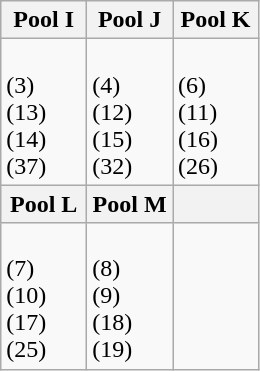<table class="wikitable">
<tr>
<th width=33%>Pool I</th>
<th width=33%>Pool J</th>
<th width=33%>Pool K</th>
</tr>
<tr>
<td><br> (3)<br>
 (13)<br>
 (14)<br>
 (37)</td>
<td><br> (4)<br>
 (12)<br>
 (15)<br>
 (32)</td>
<td><br> (6)<br>
 (11)<br>
 (16)<br>
 (26)</td>
</tr>
<tr>
<th>Pool L</th>
<th>Pool M</th>
<th></th>
</tr>
<tr>
<td><br> (7)<br>
 (10)<br>
 (17)<br>
 (25)</td>
<td><br> (8)<br>
 (9)<br>
 (18)<br>
 (19)</td>
<td></td>
</tr>
</table>
